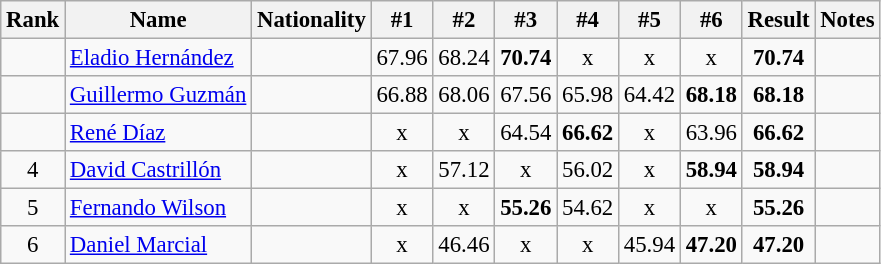<table class="wikitable sortable" style="text-align:center;font-size:95%">
<tr>
<th>Rank</th>
<th>Name</th>
<th>Nationality</th>
<th>#1</th>
<th>#2</th>
<th>#3</th>
<th>#4</th>
<th>#5</th>
<th>#6</th>
<th>Result</th>
<th>Notes</th>
</tr>
<tr>
<td></td>
<td align=left><a href='#'>Eladio Hernández</a></td>
<td align=left></td>
<td>67.96</td>
<td>68.24</td>
<td><strong>70.74</strong></td>
<td>x</td>
<td>x</td>
<td>x</td>
<td><strong>70.74</strong></td>
<td></td>
</tr>
<tr>
<td></td>
<td align=left><a href='#'>Guillermo Guzmán</a></td>
<td align=left></td>
<td>66.88</td>
<td>68.06</td>
<td>67.56</td>
<td>65.98</td>
<td>64.42</td>
<td><strong>68.18</strong></td>
<td><strong>68.18</strong></td>
<td></td>
</tr>
<tr>
<td></td>
<td align=left><a href='#'>René Díaz</a></td>
<td align=left></td>
<td>x</td>
<td>x</td>
<td>64.54</td>
<td><strong>66.62</strong></td>
<td>x</td>
<td>63.96</td>
<td><strong>66.62</strong></td>
<td></td>
</tr>
<tr>
<td>4</td>
<td align=left><a href='#'>David Castrillón</a></td>
<td align=left></td>
<td>x</td>
<td>57.12</td>
<td>x</td>
<td>56.02</td>
<td>x</td>
<td><strong>58.94</strong></td>
<td><strong>58.94</strong></td>
<td></td>
</tr>
<tr>
<td>5</td>
<td align=left><a href='#'>Fernando Wilson</a></td>
<td align=left></td>
<td>x</td>
<td>x</td>
<td><strong>55.26</strong></td>
<td>54.62</td>
<td>x</td>
<td>x</td>
<td><strong>55.26</strong></td>
<td></td>
</tr>
<tr>
<td>6</td>
<td align=left><a href='#'>Daniel Marcial</a></td>
<td align=left></td>
<td>x</td>
<td>46.46</td>
<td>x</td>
<td>x</td>
<td>45.94</td>
<td><strong>47.20</strong></td>
<td><strong>47.20</strong></td>
<td></td>
</tr>
</table>
